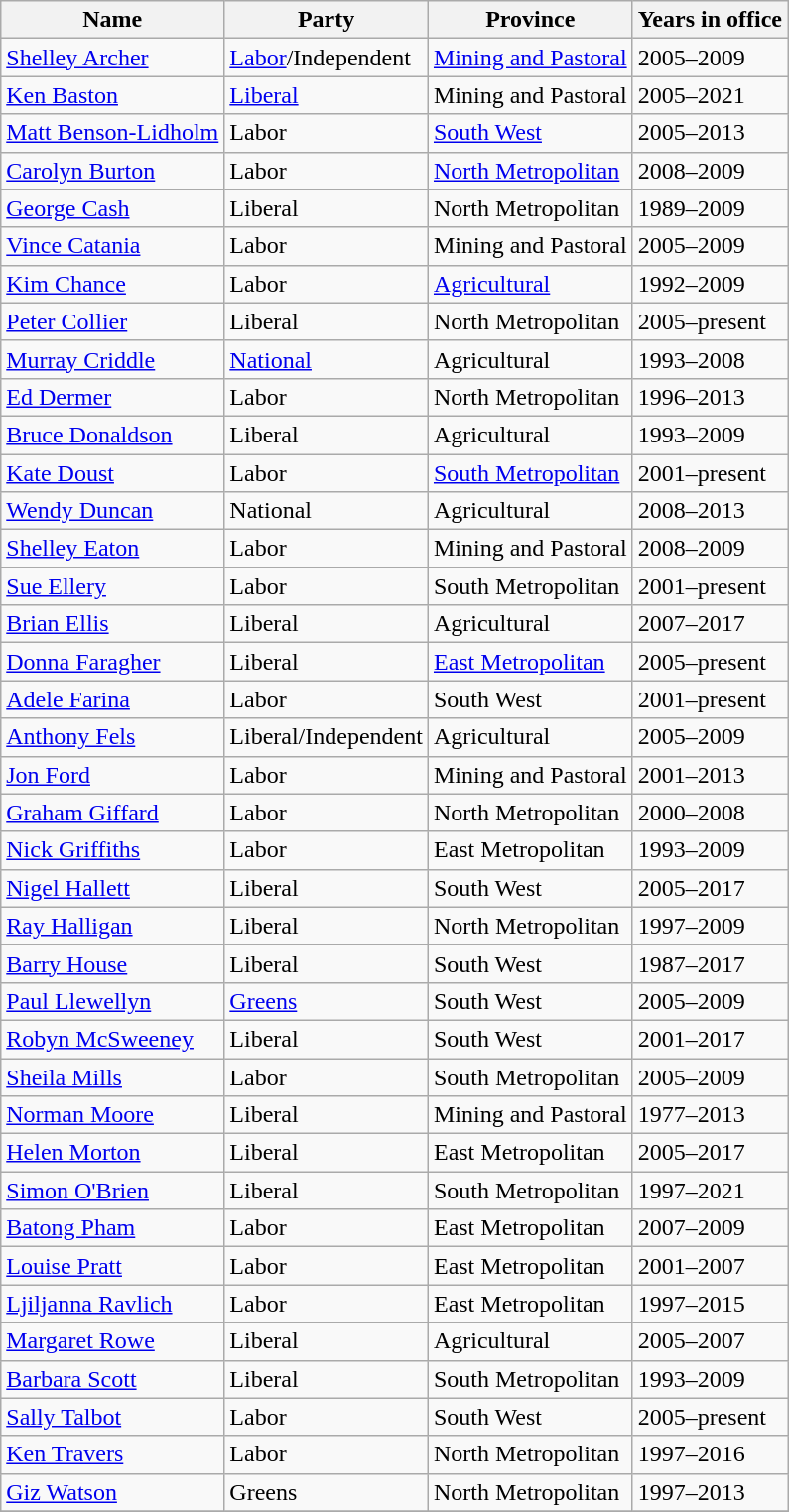<table class="wikitable sortable">
<tr>
<th><strong>Name</strong></th>
<th><strong>Party</strong></th>
<th><strong>Province</strong></th>
<th><strong>Years in office</strong></th>
</tr>
<tr>
<td><a href='#'>Shelley Archer</a></td>
<td><a href='#'>Labor</a>/Independent </td>
<td><a href='#'>Mining and Pastoral</a></td>
<td>2005–2009</td>
</tr>
<tr>
<td><a href='#'>Ken Baston</a></td>
<td><a href='#'>Liberal</a></td>
<td>Mining and Pastoral</td>
<td>2005–2021</td>
</tr>
<tr>
<td><a href='#'>Matt Benson-Lidholm</a></td>
<td>Labor</td>
<td><a href='#'>South West</a></td>
<td>2005–2013</td>
</tr>
<tr>
<td><a href='#'>Carolyn Burton</a></td>
<td>Labor</td>
<td><a href='#'>North Metropolitan</a></td>
<td>2008–2009</td>
</tr>
<tr>
<td><a href='#'>George Cash</a></td>
<td>Liberal</td>
<td>North Metropolitan</td>
<td>1989–2009</td>
</tr>
<tr>
<td><a href='#'>Vince Catania</a></td>
<td>Labor</td>
<td>Mining and Pastoral</td>
<td>2005–2009</td>
</tr>
<tr>
<td><a href='#'>Kim Chance</a></td>
<td>Labor</td>
<td><a href='#'>Agricultural</a></td>
<td>1992–2009</td>
</tr>
<tr>
<td><a href='#'>Peter Collier</a></td>
<td>Liberal</td>
<td>North Metropolitan</td>
<td>2005–present</td>
</tr>
<tr>
<td><a href='#'>Murray Criddle</a></td>
<td><a href='#'>National</a></td>
<td>Agricultural</td>
<td>1993–2008</td>
</tr>
<tr>
<td><a href='#'>Ed Dermer</a></td>
<td>Labor</td>
<td>North Metropolitan</td>
<td>1996–2013</td>
</tr>
<tr>
<td><a href='#'>Bruce Donaldson</a></td>
<td>Liberal</td>
<td>Agricultural</td>
<td>1993–2009</td>
</tr>
<tr>
<td><a href='#'>Kate Doust</a></td>
<td>Labor</td>
<td><a href='#'>South Metropolitan</a></td>
<td>2001–present</td>
</tr>
<tr>
<td><a href='#'>Wendy Duncan</a></td>
<td>National</td>
<td>Agricultural</td>
<td>2008–2013</td>
</tr>
<tr>
<td><a href='#'>Shelley Eaton</a></td>
<td>Labor</td>
<td>Mining and Pastoral</td>
<td>2008–2009</td>
</tr>
<tr>
<td><a href='#'>Sue Ellery</a></td>
<td>Labor</td>
<td>South Metropolitan</td>
<td>2001–present</td>
</tr>
<tr>
<td><a href='#'>Brian Ellis</a></td>
<td>Liberal</td>
<td>Agricultural</td>
<td>2007–2017</td>
</tr>
<tr>
<td><a href='#'>Donna Faragher</a></td>
<td>Liberal</td>
<td><a href='#'>East Metropolitan</a></td>
<td>2005–present</td>
</tr>
<tr>
<td><a href='#'>Adele Farina</a></td>
<td>Labor</td>
<td>South West</td>
<td>2001–present</td>
</tr>
<tr>
<td><a href='#'>Anthony Fels</a></td>
<td>Liberal/Independent</td>
<td>Agricultural</td>
<td>2005–2009</td>
</tr>
<tr>
<td><a href='#'>Jon Ford</a></td>
<td>Labor</td>
<td>Mining and Pastoral</td>
<td>2001–2013</td>
</tr>
<tr>
<td><a href='#'>Graham Giffard</a></td>
<td>Labor</td>
<td>North Metropolitan</td>
<td>2000–2008</td>
</tr>
<tr>
<td><a href='#'>Nick Griffiths</a></td>
<td>Labor</td>
<td>East Metropolitan</td>
<td>1993–2009</td>
</tr>
<tr>
<td><a href='#'>Nigel Hallett</a></td>
<td>Liberal</td>
<td>South West</td>
<td>2005–2017</td>
</tr>
<tr>
<td><a href='#'>Ray Halligan</a></td>
<td>Liberal</td>
<td>North Metropolitan</td>
<td>1997–2009</td>
</tr>
<tr>
<td><a href='#'>Barry House</a></td>
<td>Liberal</td>
<td>South West</td>
<td>1987–2017</td>
</tr>
<tr>
<td><a href='#'>Paul Llewellyn</a></td>
<td><a href='#'>Greens</a></td>
<td>South West</td>
<td>2005–2009</td>
</tr>
<tr>
<td><a href='#'>Robyn McSweeney</a></td>
<td>Liberal</td>
<td>South West</td>
<td>2001–2017</td>
</tr>
<tr>
<td><a href='#'>Sheila Mills</a></td>
<td>Labor</td>
<td>South Metropolitan</td>
<td>2005–2009</td>
</tr>
<tr>
<td><a href='#'>Norman Moore</a></td>
<td>Liberal</td>
<td>Mining and Pastoral</td>
<td>1977–2013</td>
</tr>
<tr>
<td><a href='#'>Helen Morton</a></td>
<td>Liberal</td>
<td>East Metropolitan</td>
<td>2005–2017</td>
</tr>
<tr>
<td><a href='#'>Simon O'Brien</a></td>
<td>Liberal</td>
<td>South Metropolitan</td>
<td>1997–2021</td>
</tr>
<tr>
<td><a href='#'>Batong Pham</a></td>
<td>Labor</td>
<td>East Metropolitan</td>
<td>2007–2009</td>
</tr>
<tr>
<td><a href='#'>Louise Pratt</a></td>
<td>Labor</td>
<td>East Metropolitan</td>
<td>2001–2007</td>
</tr>
<tr>
<td><a href='#'>Ljiljanna Ravlich</a></td>
<td>Labor</td>
<td>East Metropolitan</td>
<td>1997–2015</td>
</tr>
<tr>
<td><a href='#'>Margaret Rowe</a></td>
<td>Liberal</td>
<td>Agricultural</td>
<td>2005–2007</td>
</tr>
<tr>
<td><a href='#'>Barbara Scott</a></td>
<td>Liberal</td>
<td>South Metropolitan</td>
<td>1993–2009</td>
</tr>
<tr>
<td><a href='#'>Sally Talbot</a></td>
<td>Labor</td>
<td>South West</td>
<td>2005–present</td>
</tr>
<tr>
<td><a href='#'>Ken Travers</a></td>
<td>Labor</td>
<td>North Metropolitan</td>
<td>1997–2016</td>
</tr>
<tr>
<td><a href='#'>Giz Watson</a></td>
<td>Greens</td>
<td>North Metropolitan</td>
<td>1997–2013</td>
</tr>
<tr>
</tr>
</table>
